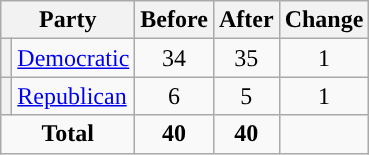<table class="wikitable" style="text-align:center;">
<tr>
<th colspan="2">Party</th>
<th>Before</th>
<th>After</th>
<th>Change</th>
</tr>
<tr>
<th style="background-color:"></th>
<td style="text-align:left;"><a href='#'>Democratic</a></td>
<td>34</td>
<td>35</td>
<td> 1</td>
</tr>
<tr>
<th style="background-color:"></th>
<td style="text-align:left;"><a href='#'>Republican</a></td>
<td>6</td>
<td>5</td>
<td> 1</td>
</tr>
<tr>
<td colspan="2"><strong>Total</strong></td>
<td><strong>40</strong></td>
<td><strong>40</strong></td>
<td></td>
</tr>
</table>
